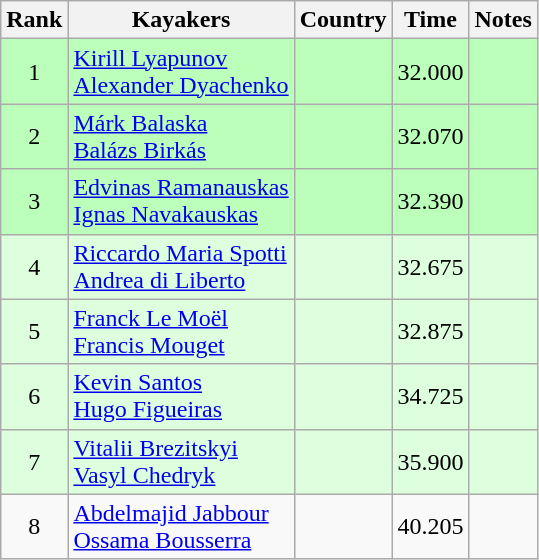<table class="wikitable" style="text-align:center">
<tr>
<th>Rank</th>
<th>Kayakers</th>
<th>Country</th>
<th>Time</th>
<th>Notes</th>
</tr>
<tr bgcolor=bbffbb>
<td>1</td>
<td align="left"><a href='#'>Kirill Lyapunov</a><br><a href='#'>Alexander Dyachenko</a></td>
<td align="left"></td>
<td>32.000</td>
<td></td>
</tr>
<tr bgcolor=bbffbb>
<td>2</td>
<td align="left"><a href='#'>Márk Balaska</a><br><a href='#'>Balázs Birkás</a></td>
<td align="left"></td>
<td>32.070</td>
<td></td>
</tr>
<tr bgcolor=bbffbb>
<td>3</td>
<td align="left"><a href='#'>Edvinas Ramanauskas</a><br><a href='#'>Ignas Navakauskas</a></td>
<td align="left"></td>
<td>32.390</td>
<td></td>
</tr>
<tr bgcolor=ddffdd>
<td>4</td>
<td align="left"><a href='#'>Riccardo Maria Spotti</a><br><a href='#'>Andrea di Liberto</a></td>
<td align="left"></td>
<td>32.675</td>
<td></td>
</tr>
<tr bgcolor=ddffdd>
<td>5</td>
<td align="left"><a href='#'>Franck Le Moël</a><br><a href='#'>Francis Mouget</a></td>
<td align="left"></td>
<td>32.875</td>
<td></td>
</tr>
<tr bgcolor=ddffdd>
<td>6</td>
<td align="left"><a href='#'>Kevin Santos</a><br><a href='#'>Hugo Figueiras</a></td>
<td align="left"></td>
<td>34.725</td>
<td></td>
</tr>
<tr bgcolor=ddffdd>
<td>7</td>
<td align="left"><a href='#'>Vitalii Brezitskyi</a><br><a href='#'>Vasyl Chedryk</a></td>
<td align="left"></td>
<td>35.900</td>
<td></td>
</tr>
<tr>
<td>8</td>
<td align="left"><a href='#'>Abdelmajid Jabbour</a><br><a href='#'>Ossama Bousserra</a></td>
<td align="left"></td>
<td>40.205</td>
<td></td>
</tr>
</table>
